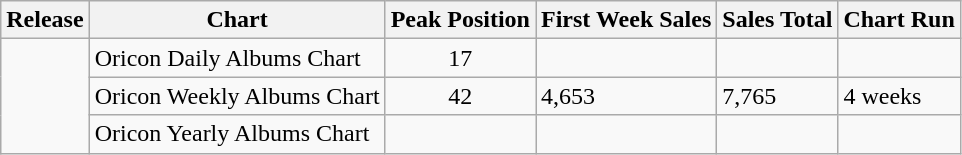<table class="wikitable">
<tr>
<th>Release</th>
<th>Chart</th>
<th>Peak Position</th>
<th>First Week Sales</th>
<th>Sales Total</th>
<th>Chart Run</th>
</tr>
<tr>
<td rowspan="3"></td>
<td>Oricon Daily Albums Chart</td>
<td align="center">17</td>
<td></td>
<td></td>
<td></td>
</tr>
<tr>
<td>Oricon Weekly Albums Chart</td>
<td align="center">42</td>
<td>4,653</td>
<td>7,765</td>
<td>4 weeks</td>
</tr>
<tr>
<td>Oricon Yearly Albums Chart</td>
<td align="center"></td>
<td></td>
<td></td>
<td></td>
</tr>
</table>
